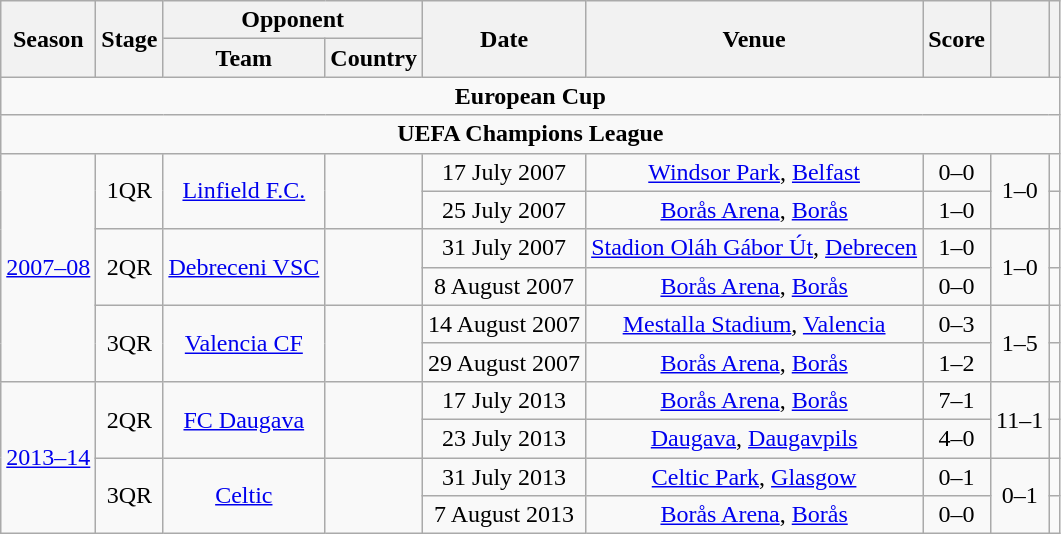<table class="wikitable plainrowheaders" style="text-align: center">
<tr>
<th rowspan=2>Season</th>
<th rowspan=2>Stage</th>
<th scope="col" colspan=2>Opponent</th>
<th scope="col" rowspan=2>Date</th>
<th scope="col" rowspan=2>Venue</th>
<th scope="col" rowspan=2>Score</th>
<th scope="col" rowspan=2></th>
<th scope="col" rowspan=2></th>
</tr>
<tr>
<th scope="col">Team</th>
<th scope="col">Country</th>
</tr>
<tr>
<td colspan="9" style="text-align:center;"><strong>European Cup</strong></td>
</tr>
<tr>
<td colspan="9" style="text-align:center;"><strong>UEFA Champions League</strong></td>
</tr>
<tr>
<td rowspan=6><a href='#'>2007–08</a></td>
<td rowspan=2>1QR</td>
<td rowspan=2><a href='#'>Linfield F.C.</a></td>
<td rowspan=2></td>
<td>17 July 2007</td>
<td><a href='#'>Windsor Park</a>, <a href='#'>Belfast</a></td>
<td>0–0</td>
<td rowspan=2>1–0</td>
<td></td>
</tr>
<tr>
<td>25 July 2007</td>
<td><a href='#'>Borås Arena</a>, <a href='#'>Borås</a></td>
<td>1–0</td>
<td></td>
</tr>
<tr>
<td rowspan=2>2QR</td>
<td rowspan=2><a href='#'>Debreceni VSC</a></td>
<td rowspan=2></td>
<td>31 July 2007</td>
<td><a href='#'>Stadion Oláh Gábor Út</a>, <a href='#'>Debrecen</a></td>
<td>1–0</td>
<td rowspan=2>1–0</td>
<td></td>
</tr>
<tr>
<td>8 August 2007</td>
<td><a href='#'>Borås Arena</a>, <a href='#'>Borås</a></td>
<td>0–0</td>
<td></td>
</tr>
<tr>
<td rowspan=2>3QR</td>
<td rowspan=2><a href='#'>Valencia CF</a></td>
<td rowspan=2></td>
<td>14 August 2007</td>
<td><a href='#'>Mestalla Stadium</a>, <a href='#'>Valencia</a></td>
<td>0–3</td>
<td rowspan=2>1–5</td>
<td></td>
</tr>
<tr>
<td>29 August 2007</td>
<td><a href='#'>Borås Arena</a>, <a href='#'>Borås</a></td>
<td>1–2</td>
<td></td>
</tr>
<tr>
<td rowspan=4><a href='#'>2013–14</a></td>
<td rowspan=2>2QR</td>
<td rowspan=2><a href='#'>FC Daugava</a></td>
<td rowspan=2></td>
<td>17 July 2013</td>
<td><a href='#'>Borås Arena</a>, <a href='#'>Borås</a></td>
<td>7–1</td>
<td rowspan=2>11–1</td>
<td></td>
</tr>
<tr>
<td>23 July 2013</td>
<td><a href='#'>Daugava</a>, <a href='#'>Daugavpils</a></td>
<td>4–0</td>
<td></td>
</tr>
<tr>
<td rowspan=2>3QR</td>
<td rowspan=2><a href='#'>Celtic</a></td>
<td rowspan=2></td>
<td>31 July 2013</td>
<td><a href='#'>Celtic Park</a>, <a href='#'>Glasgow</a></td>
<td>0–1</td>
<td rowspan=2>0–1</td>
<td></td>
</tr>
<tr>
<td>7 August 2013</td>
<td><a href='#'>Borås Arena</a>, <a href='#'>Borås</a></td>
<td>0–0</td>
<td></td>
</tr>
</table>
